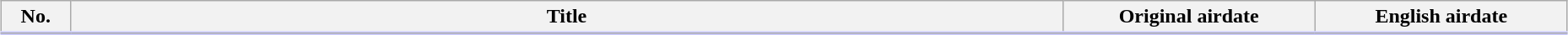<table class="wikitable" style="width:98%; margin:auto; background:#FFF">
<tr style="border-bottom: 3px solid #CCF;">
<th style="width:3em;">No.</th>
<th>Title</th>
<th style="width:12em;">Original airdate</th>
<th style="width:12em;">English airdate</th>
</tr>
<tr>
</tr>
</table>
